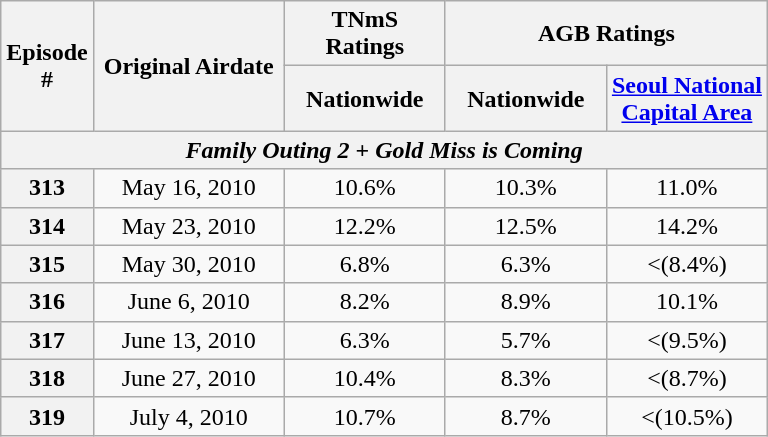<table class=wikitable style="text-align:center">
<tr>
<th rowspan="2" style="width:40px;">Episode #</th>
<th rowspan="2" style="width:120px;">Original Airdate</th>
<th>TNmS Ratings</th>
<th colspan="2">AGB Ratings</th>
</tr>
<tr>
<th width=100>Nationwide</th>
<th width=100>Nationwide</th>
<th width=100><a href='#'>Seoul National Capital Area</a></th>
</tr>
<tr>
<th colspan="5"><em>Family Outing 2</em> + <em>Gold Miss is Coming</em></th>
</tr>
<tr>
<th>313</th>
<td>May 16, 2010</td>
<td>10.6%</td>
<td>10.3%</td>
<td>11.0%</td>
</tr>
<tr>
<th>314</th>
<td>May 23, 2010</td>
<td>12.2%</td>
<td>12.5%</td>
<td>14.2%</td>
</tr>
<tr>
<th>315</th>
<td>May 30, 2010</td>
<td>6.8%</td>
<td>6.3%</td>
<td><(8.4%)</td>
</tr>
<tr>
<th>316</th>
<td>June 6, 2010</td>
<td>8.2%</td>
<td>8.9%</td>
<td>10.1%</td>
</tr>
<tr>
<th>317</th>
<td>June 13, 2010</td>
<td>6.3%</td>
<td>5.7%</td>
<td><(9.5%)</td>
</tr>
<tr>
<th>318</th>
<td>June 27, 2010</td>
<td>10.4%</td>
<td>8.3%</td>
<td><(8.7%)</td>
</tr>
<tr>
<th>319</th>
<td>July 4, 2010</td>
<td>10.7%</td>
<td>8.7%</td>
<td><(10.5%)</td>
</tr>
</table>
